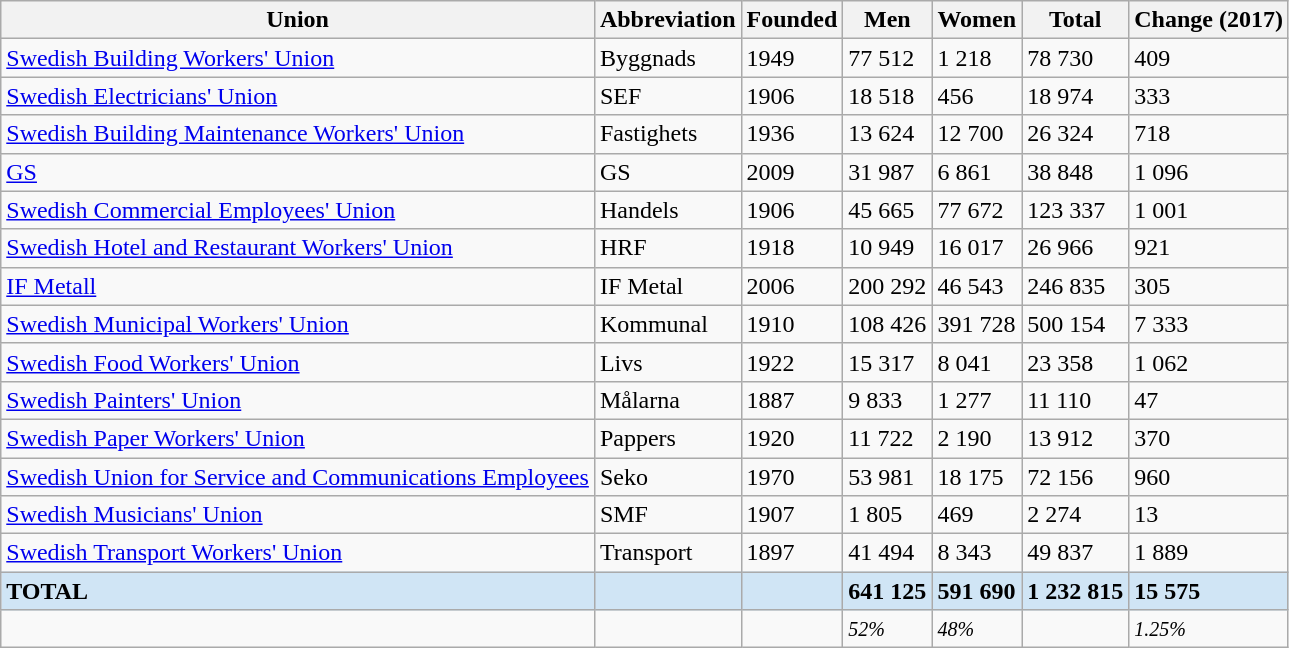<table class="wikitable sortable">
<tr>
<th>Union</th>
<th>Abbreviation</th>
<th>Founded</th>
<th>Men</th>
<th>Women</th>
<th>Total</th>
<th>Change (2017)</th>
</tr>
<tr>
<td><a href='#'>Swedish Building Workers' Union</a></td>
<td>Byggnads</td>
<td>1949</td>
<td>77 512</td>
<td>1 218</td>
<td>78 730</td>
<td> 409</td>
</tr>
<tr>
<td><a href='#'>Swedish Electricians' Union</a></td>
<td>SEF</td>
<td>1906</td>
<td>18 518</td>
<td>456</td>
<td>18 974</td>
<td> 333</td>
</tr>
<tr>
<td><a href='#'>Swedish Building Maintenance Workers' Union</a></td>
<td>Fastighets</td>
<td>1936</td>
<td>13 624</td>
<td>12 700</td>
<td>26 324</td>
<td> 718</td>
</tr>
<tr>
<td><a href='#'>GS</a></td>
<td>GS</td>
<td>2009</td>
<td>31 987</td>
<td>6 861</td>
<td>38 848</td>
<td> 1 096</td>
</tr>
<tr>
<td><a href='#'>Swedish Commercial Employees' Union</a></td>
<td>Handels</td>
<td>1906</td>
<td>45 665</td>
<td>77 672</td>
<td>123 337</td>
<td> 1 001</td>
</tr>
<tr>
<td><a href='#'>Swedish Hotel and Restaurant Workers' Union</a></td>
<td>HRF</td>
<td>1918</td>
<td>10 949</td>
<td>16 017</td>
<td>26 966</td>
<td> 921</td>
</tr>
<tr>
<td><a href='#'>IF Metall</a></td>
<td>IF Metal</td>
<td>2006</td>
<td>200 292</td>
<td>46 543</td>
<td>246 835</td>
<td> 305</td>
</tr>
<tr>
<td><a href='#'>Swedish Municipal Workers' Union</a></td>
<td>Kommunal</td>
<td>1910</td>
<td>108 426</td>
<td>391 728</td>
<td>500 154</td>
<td> 7 333</td>
</tr>
<tr>
<td><a href='#'>Swedish Food Workers' Union</a></td>
<td>Livs</td>
<td>1922</td>
<td>15 317</td>
<td>8 041</td>
<td>23 358</td>
<td> 1 062</td>
</tr>
<tr>
<td><a href='#'>Swedish Painters' Union</a></td>
<td>Målarna</td>
<td>1887</td>
<td>9 833</td>
<td>1 277</td>
<td>11 110</td>
<td> 47</td>
</tr>
<tr>
<td><a href='#'>Swedish Paper Workers' Union</a></td>
<td>Pappers</td>
<td>1920</td>
<td>11 722</td>
<td>2 190</td>
<td>13 912</td>
<td> 370</td>
</tr>
<tr>
<td><a href='#'>Swedish Union for Service and Communications Employees</a></td>
<td>Seko</td>
<td>1970</td>
<td>53 981</td>
<td>18 175</td>
<td>72 156</td>
<td> 960</td>
</tr>
<tr>
<td><a href='#'>Swedish Musicians' Union</a></td>
<td>SMF</td>
<td>1907</td>
<td>1 805</td>
<td>469</td>
<td>2 274</td>
<td> 13</td>
</tr>
<tr>
<td><a href='#'>Swedish Transport Workers' Union</a></td>
<td>Transport</td>
<td>1897</td>
<td>41 494</td>
<td>8 343</td>
<td>49 837</td>
<td> 1 889</td>
</tr>
<tr>
<td style="background: #d0e5f5;"><strong>TOTAL</strong></td>
<td style="background: #d0e5f5;"></td>
<td style="background: #d0e5f5;"></td>
<td style="background: #d0e5f5;"><strong>641 125</strong></td>
<td style="background: #d0e5f5;"><strong>591 690</strong></td>
<td style="background: #d0e5f5;"><strong>1 232 815</strong></td>
<td style="background: #d0e5f5;"><strong> 15 575</strong></td>
</tr>
<tr>
<td></td>
<td></td>
<td></td>
<td><small><em>52%</em></small></td>
<td><small><em>48%</em></small></td>
<td></td>
<td><small><em> 1.25%</em></small></td>
</tr>
</table>
